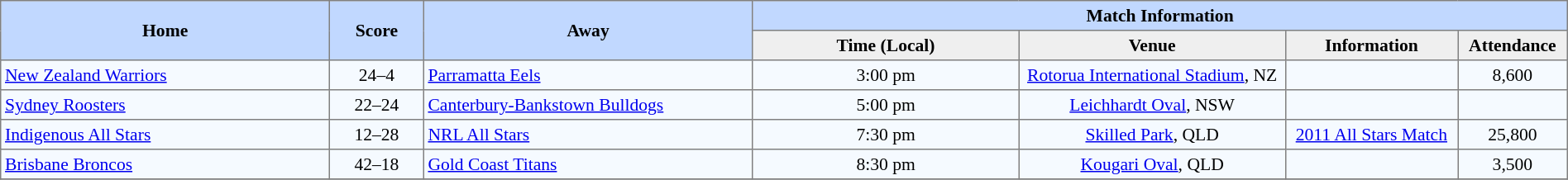<table border="1" cellpadding="3" cellspacing="0" style="border-collapse:collapse; font-size:90%; width:100%;">
<tr style="background:#c1d8ff;">
<th rowspan="2" style="width:21%;">Home</th>
<th rowspan="2" style="width:6%;">Score</th>
<th rowspan="2" style="width:21%;">Away</th>
<th colspan=6>Match Information</th>
</tr>
<tr style="background:#efefef;">
<th width=17%>Time (Local)</th>
<th width=17%>Venue</th>
<th width=11%>Information</th>
<th width=7%>Attendance</th>
</tr>
<tr style="text-align:center; background:#f5faff;">
<td align=left> <a href='#'>New Zealand Warriors</a></td>
<td>24–4</td>
<td align=left> <a href='#'>Parramatta Eels</a></td>
<td>3:00 pm</td>
<td><a href='#'>Rotorua International Stadium</a>, NZ</td>
<td></td>
<td>8,600</td>
</tr>
<tr style="text-align:center; background:#f5faff;">
<td align=left> <a href='#'>Sydney Roosters</a></td>
<td>22–24</td>
<td align=left> <a href='#'>Canterbury-Bankstown Bulldogs</a></td>
<td>5:00 pm</td>
<td><a href='#'>Leichhardt Oval</a>, NSW</td>
<td></td>
<td></td>
</tr>
<tr style="text-align:center; background:#f5faff;">
<td align=left><a href='#'>Indigenous All Stars</a></td>
<td>12–28</td>
<td align=left><a href='#'>NRL All Stars</a></td>
<td>7:30 pm</td>
<td><a href='#'>Skilled Park</a>, QLD</td>
<td><a href='#'>2011 All Stars Match</a></td>
<td>25,800</td>
</tr>
<tr style="text-align:center; background:#f5faff;">
<td align=left> <a href='#'>Brisbane Broncos</a></td>
<td>42–18</td>
<td align=left> <a href='#'>Gold Coast Titans</a></td>
<td>8:30 pm</td>
<td><a href='#'>Kougari Oval</a>, QLD</td>
<td></td>
<td>3,500</td>
</tr>
<tr style="text-align:center; background:#f5faff;">
</tr>
</table>
